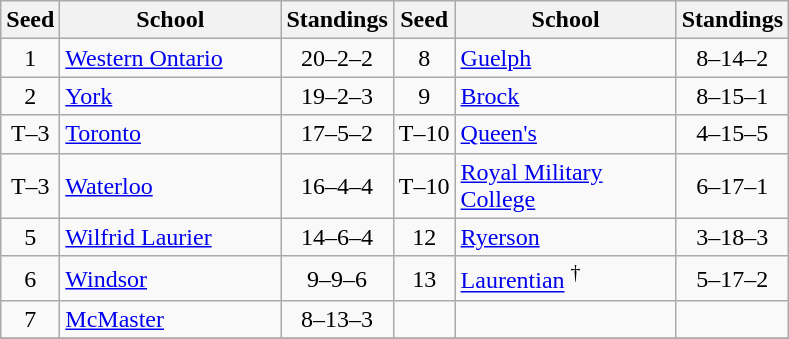<table class="wikitable">
<tr>
<th>Seed</th>
<th style="width:140px">School</th>
<th>Standings</th>
<th>Seed</th>
<th style="width:140px">School</th>
<th>Standings</th>
</tr>
<tr>
<td align=center>1</td>
<td><a href='#'>Western Ontario</a></td>
<td align=center>20–2–2</td>
<td align=center>8</td>
<td><a href='#'>Guelph</a></td>
<td align=center>8–14–2</td>
</tr>
<tr>
<td align=center>2</td>
<td><a href='#'>York</a></td>
<td align=center>19–2–3</td>
<td align=center>9</td>
<td><a href='#'>Brock</a></td>
<td align=center>8–15–1</td>
</tr>
<tr>
<td align=center>T–3</td>
<td><a href='#'>Toronto</a></td>
<td align=center>17–5–2</td>
<td align=center>T–10</td>
<td><a href='#'>Queen's</a></td>
<td align=center>4–15–5</td>
</tr>
<tr>
<td align=center>T–3</td>
<td><a href='#'>Waterloo</a></td>
<td align=center>16–4–4</td>
<td align=center>T–10</td>
<td><a href='#'>Royal Military College</a></td>
<td align=center>6–17–1</td>
</tr>
<tr>
<td align=center>5</td>
<td><a href='#'>Wilfrid Laurier</a></td>
<td align=center>14–6–4</td>
<td align=center>12</td>
<td><a href='#'>Ryerson</a></td>
<td align=center>3–18–3</td>
</tr>
<tr>
<td align=center>6</td>
<td><a href='#'>Windsor</a></td>
<td align=center>9–9–6</td>
<td align=center>13</td>
<td><a href='#'>Laurentian</a> <sup>†</sup></td>
<td align=center>5–17–2</td>
</tr>
<tr>
<td align=center>7</td>
<td><a href='#'>McMaster</a></td>
<td align=center>8–13–3</td>
<td></td>
<td></td>
<td></td>
</tr>
<tr>
</tr>
</table>
